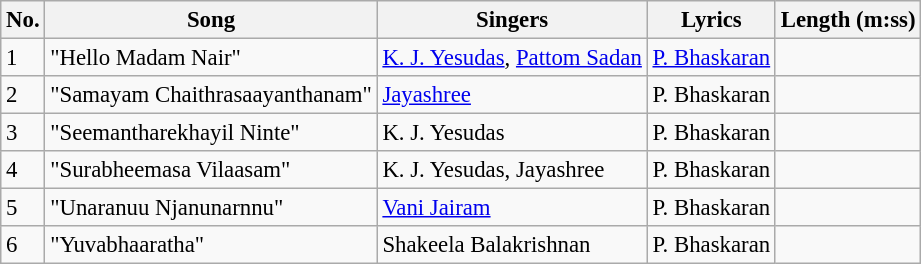<table class="wikitable" style="font-size:95%;">
<tr>
<th>No.</th>
<th>Song</th>
<th>Singers</th>
<th>Lyrics</th>
<th>Length (m:ss)</th>
</tr>
<tr>
<td>1</td>
<td>"Hello Madam Nair"</td>
<td><a href='#'>K. J. Yesudas</a>, <a href='#'>Pattom Sadan</a></td>
<td><a href='#'>P. Bhaskaran</a></td>
<td></td>
</tr>
<tr>
<td>2</td>
<td>"Samayam Chaithrasaayanthanam"</td>
<td><a href='#'>Jayashree</a></td>
<td>P. Bhaskaran</td>
<td></td>
</tr>
<tr>
<td>3</td>
<td>"Seemantharekhayil Ninte"</td>
<td>K. J. Yesudas</td>
<td>P. Bhaskaran</td>
<td></td>
</tr>
<tr>
<td>4</td>
<td>"Surabheemasa Vilaasam"</td>
<td>K. J. Yesudas, Jayashree</td>
<td>P. Bhaskaran</td>
<td></td>
</tr>
<tr>
<td>5</td>
<td>"Unaranuu Njanunarnnu"</td>
<td><a href='#'>Vani Jairam</a></td>
<td>P. Bhaskaran</td>
<td></td>
</tr>
<tr>
<td>6</td>
<td>"Yuvabhaaratha"</td>
<td>Shakeela Balakrishnan</td>
<td>P. Bhaskaran</td>
<td></td>
</tr>
</table>
